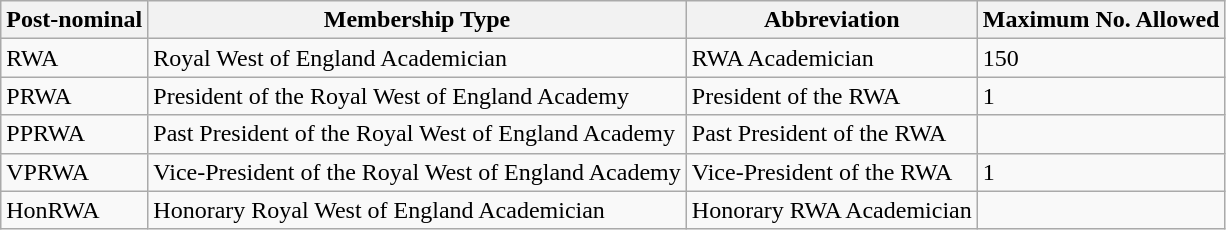<table class="wikitable sortable mw-collapsible">
<tr>
<th>Post-nominal</th>
<th>Membership Type</th>
<th>Abbreviation</th>
<th>Maximum No. Allowed</th>
</tr>
<tr>
<td>RWA</td>
<td>Royal West of England Academician</td>
<td>RWA Academician</td>
<td>150</td>
</tr>
<tr>
<td>PRWA</td>
<td>President of the Royal West of England Academy</td>
<td>President of the RWA</td>
<td>1</td>
</tr>
<tr>
<td>PPRWA</td>
<td>Past President of the Royal West of England Academy</td>
<td>Past President of the RWA</td>
<td></td>
</tr>
<tr>
<td>VPRWA</td>
<td>Vice-President of the Royal West of England Academy</td>
<td>Vice-President of the RWA</td>
<td>1</td>
</tr>
<tr>
<td>HonRWA</td>
<td>Honorary Royal West of England Academician</td>
<td>Honorary RWA Academician</td>
<td></td>
</tr>
</table>
